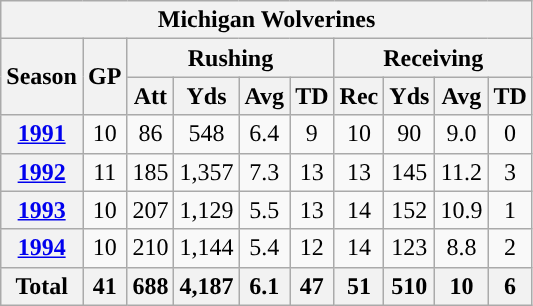<table class="wikitable" style="text-align:center;">
<tr>
<th colspan="13">Michigan Wolverines</th>
</tr>
<tr>
<th rowspan="2">Season</th>
<th rowspan="2">GP</th>
<th colspan="4">Rushing</th>
<th colspan="4">Receiving</th>
</tr>
<tr>
<th>Att</th>
<th>Yds</th>
<th>Avg</th>
<th>TD</th>
<th>Rec</th>
<th>Yds</th>
<th>Avg</th>
<th>TD</th>
</tr>
<tr>
<th><a href='#'>1991</a></th>
<td>10</td>
<td>86</td>
<td>548</td>
<td>6.4</td>
<td>9</td>
<td>10</td>
<td>90</td>
<td>9.0</td>
<td>0</td>
</tr>
<tr>
<th><a href='#'>1992</a></th>
<td>11</td>
<td>185</td>
<td>1,357</td>
<td>7.3</td>
<td>13</td>
<td>13</td>
<td>145</td>
<td>11.2</td>
<td>3</td>
</tr>
<tr>
<th><a href='#'>1993</a></th>
<td>10</td>
<td>207</td>
<td>1,129</td>
<td>5.5</td>
<td>13</td>
<td>14</td>
<td>152</td>
<td>10.9</td>
<td>1</td>
</tr>
<tr>
<th><a href='#'>1994</a></th>
<td>10</td>
<td>210</td>
<td>1,144</td>
<td>5.4</td>
<td>12</td>
<td>14</td>
<td>123</td>
<td>8.8</td>
<td>2</td>
</tr>
<tr>
<th>Total</th>
<th>41</th>
<th>688</th>
<th>4,187</th>
<th>6.1</th>
<th>47</th>
<th>51</th>
<th>510</th>
<th>10</th>
<th>6</th>
</tr>
</table>
